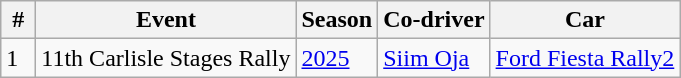<table class="wikitable">
<tr>
<th> # </th>
<th>Event</th>
<th>Season</th>
<th>Co-driver</th>
<th>Car</th>
</tr>
<tr>
<td>1</td>
<td> 11th Carlisle Stages Rally</td>
<td><a href='#'>2025</a></td>
<td> <a href='#'>Siim Oja</a></td>
<td><a href='#'>Ford Fiesta Rally2</a></td>
</tr>
</table>
